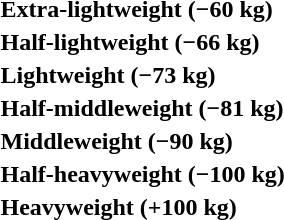<table>
<tr>
<th rowspan=2 style="text-align:left;">Extra-lightweight (−60 kg)</th>
<td rowspan=2></td>
<td rowspan=2></td>
<td></td>
</tr>
<tr>
<td></td>
</tr>
<tr>
<th rowspan=2 style="text-align:left;">Half-lightweight (−66 kg)</th>
<td rowspan=2></td>
<td rowspan=2></td>
<td></td>
</tr>
<tr>
<td></td>
</tr>
<tr>
<th rowspan=2 style="text-align:left;">Lightweight (−73 kg)</th>
<td rowspan=2></td>
<td rowspan=2></td>
<td></td>
</tr>
<tr>
<td></td>
</tr>
<tr>
<th rowspan=2 style="text-align:left;">Half-middleweight (−81 kg)</th>
<td rowspan=2></td>
<td rowspan=2></td>
<td></td>
</tr>
<tr>
<td></td>
</tr>
<tr>
<th rowspan=2 style="text-align:left;">Middleweight (−90 kg)</th>
<td rowspan=2></td>
<td rowspan=2></td>
<td></td>
</tr>
<tr>
<td></td>
</tr>
<tr>
<th rowspan=2 style="text-align:left;">Half-heavyweight (−100 kg)</th>
<td rowspan=2></td>
<td rowspan=2></td>
<td></td>
</tr>
<tr>
<td></td>
</tr>
<tr>
<th rowspan=2 style="text-align:left;">Heavyweight (+100 kg)</th>
<td rowspan=2></td>
<td rowspan=2></td>
<td></td>
</tr>
<tr>
<td></td>
</tr>
</table>
